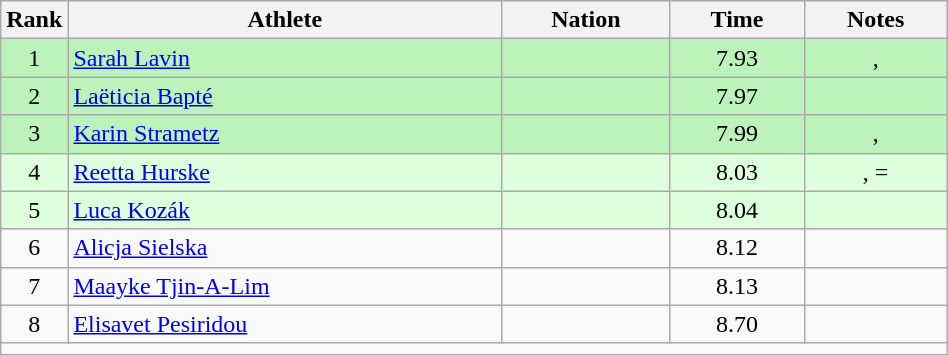<table class="wikitable sortable" style="text-align:center;width: 50%;">
<tr>
<th scope="col" style="width: 10px;">Rank</th>
<th scope="col">Athlete</th>
<th scope="col">Nation</th>
<th scope="col">Time</th>
<th scope="col">Notes</th>
</tr>
<tr bgcolor=bbf3bb>
<td>1</td>
<td align=left><a href='#'>Sarah Lavin</a></td>
<td align=left></td>
<td>7.93</td>
<td>, </td>
</tr>
<tr bgcolor=bbf3bb>
<td>2</td>
<td align=left><a href='#'>Laëticia Bapté</a></td>
<td align=left></td>
<td>7.97</td>
<td></td>
</tr>
<tr bgcolor=bbf3bb>
<td>3</td>
<td align=left><a href='#'>Karin Strametz</a></td>
<td align=left></td>
<td>7.99</td>
<td>, </td>
</tr>
<tr bgcolor=ddffdd>
<td>4</td>
<td align=left><a href='#'>Reetta Hurske</a></td>
<td align=left></td>
<td>8.03</td>
<td>, =</td>
</tr>
<tr bgcolor=ddffdd>
<td>5</td>
<td align=left><a href='#'>Luca Kozák</a></td>
<td align=left></td>
<td>8.04</td>
<td></td>
</tr>
<tr>
<td>6</td>
<td align=left><a href='#'>Alicja Sielska</a></td>
<td align=left></td>
<td>8.12</td>
<td></td>
</tr>
<tr>
<td>7</td>
<td align=left><a href='#'>Maayke Tjin-A-Lim</a></td>
<td align=left></td>
<td>8.13</td>
<td></td>
</tr>
<tr>
<td>8</td>
<td align=left><a href='#'>Elisavet Pesiridou</a></td>
<td align=left></td>
<td>8.70</td>
<td></td>
</tr>
<tr class="sortbottom">
<td colspan="5"></td>
</tr>
</table>
